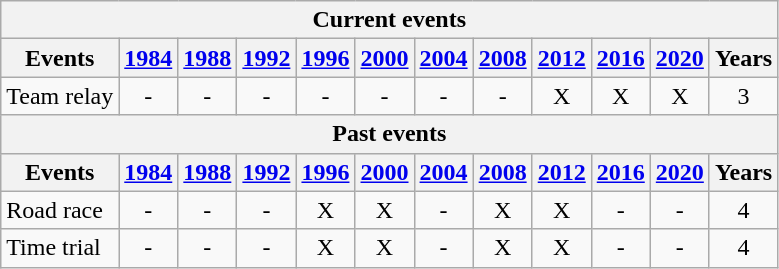<table class="wikitable" style="text-align:center">
<tr>
<th colspan=12>Current events</th>
</tr>
<tr>
<th>Events</th>
<th><a href='#'>1984</a></th>
<th><a href='#'>1988</a></th>
<th><a href='#'>1992</a></th>
<th><a href='#'>1996</a></th>
<th><a href='#'>2000</a></th>
<th><a href='#'>2004</a></th>
<th><a href='#'>2008</a></th>
<th><a href='#'>2012</a></th>
<th><a href='#'>2016</a></th>
<th><a href='#'>2020</a></th>
<th>Years</th>
</tr>
<tr>
<td align=left>Team relay</td>
<td>-</td>
<td>-</td>
<td>-</td>
<td>-</td>
<td>-</td>
<td>-</td>
<td>-</td>
<td>X</td>
<td>X</td>
<td>X</td>
<td>3</td>
</tr>
<tr>
<th colspan=12>Past events</th>
</tr>
<tr>
<th>Events</th>
<th><a href='#'>1984</a></th>
<th><a href='#'>1988</a></th>
<th><a href='#'>1992</a></th>
<th><a href='#'>1996</a></th>
<th><a href='#'>2000</a></th>
<th><a href='#'>2004</a></th>
<th><a href='#'>2008</a></th>
<th><a href='#'>2012</a></th>
<th><a href='#'>2016</a></th>
<th><a href='#'>2020</a></th>
<th>Years</th>
</tr>
<tr>
<td align=left>Road race</td>
<td>-</td>
<td>-</td>
<td>-</td>
<td>X</td>
<td>X</td>
<td>-</td>
<td>X</td>
<td>X</td>
<td>-</td>
<td>-</td>
<td>4</td>
</tr>
<tr>
<td align=left>Time trial</td>
<td>-</td>
<td>-</td>
<td>-</td>
<td>X</td>
<td>X</td>
<td>-</td>
<td>X</td>
<td>X</td>
<td>-</td>
<td>-</td>
<td>4</td>
</tr>
</table>
